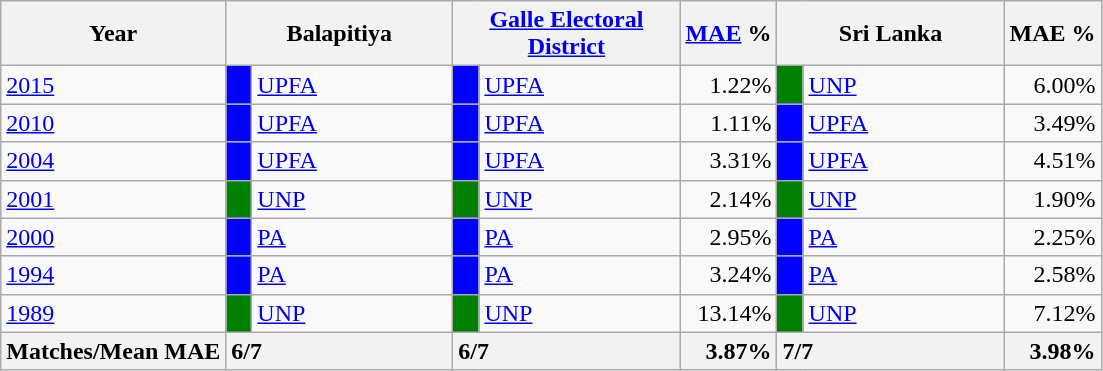<table class="wikitable">
<tr>
<th>Year</th>
<th colspan="2" width="144px">Balapitiya</th>
<th colspan="2" width="144px"><a href='#'>Galle Electoral District</a></th>
<th><a href='#'>MAE</a> %</th>
<th colspan="2" width="144px">Sri Lanka</th>
<th>MAE %</th>
</tr>
<tr>
<td><a href='#'>2015</a></td>
<td style="background-color:blue;" width="10px"></td>
<td style="text-align:left;"><a href='#'>UPFA</a></td>
<td style="background-color:blue;" width="10px"></td>
<td style="text-align:left;"><a href='#'>UPFA</a></td>
<td style="text-align:right;">1.22%</td>
<td style="background-color:green;" width="10px"></td>
<td style="text-align:left;"><a href='#'>UNP</a></td>
<td style="text-align:right;">6.00%</td>
</tr>
<tr>
<td><a href='#'>2010</a></td>
<td style="background-color:blue;" width="10px"></td>
<td style="text-align:left;"><a href='#'>UPFA</a></td>
<td style="background-color:blue;" width="10px"></td>
<td style="text-align:left;"><a href='#'>UPFA</a></td>
<td style="text-align:right;">1.11%</td>
<td style="background-color:blue;" width="10px"></td>
<td style="text-align:left;"><a href='#'>UPFA</a></td>
<td style="text-align:right;">3.49%</td>
</tr>
<tr>
<td><a href='#'>2004</a></td>
<td style="background-color:blue;" width="10px"></td>
<td style="text-align:left;"><a href='#'>UPFA</a></td>
<td style="background-color:blue;" width="10px"></td>
<td style="text-align:left;"><a href='#'>UPFA</a></td>
<td style="text-align:right;">3.31%</td>
<td style="background-color:blue;" width="10px"></td>
<td style="text-align:left;"><a href='#'>UPFA</a></td>
<td style="text-align:right;">4.51%</td>
</tr>
<tr>
<td><a href='#'>2001</a></td>
<td style="background-color:green;" width="10px"></td>
<td style="text-align:left;"><a href='#'>UNP</a></td>
<td style="background-color:green;" width="10px"></td>
<td style="text-align:left;"><a href='#'>UNP</a></td>
<td style="text-align:right;">2.14%</td>
<td style="background-color:green;" width="10px"></td>
<td style="text-align:left;"><a href='#'>UNP</a></td>
<td style="text-align:right;">1.90%</td>
</tr>
<tr>
<td><a href='#'>2000</a></td>
<td style="background-color:blue;" width="10px"></td>
<td style="text-align:left;"><a href='#'>PA</a></td>
<td style="background-color:blue;" width="10px"></td>
<td style="text-align:left;"><a href='#'>PA</a></td>
<td style="text-align:right;">2.95%</td>
<td style="background-color:blue;" width="10px"></td>
<td style="text-align:left;"><a href='#'>PA</a></td>
<td style="text-align:right;">2.25%</td>
</tr>
<tr>
<td><a href='#'>1994</a></td>
<td style="background-color:blue;" width="10px"></td>
<td style="text-align:left;"><a href='#'>PA</a></td>
<td style="background-color:blue;" width="10px"></td>
<td style="text-align:left;"><a href='#'>PA</a></td>
<td style="text-align:right;">3.24%</td>
<td style="background-color:blue;" width="10px"></td>
<td style="text-align:left;"><a href='#'>PA</a></td>
<td style="text-align:right;">2.58%</td>
</tr>
<tr>
<td><a href='#'>1989</a></td>
<td style="background-color:green;" width="10px"></td>
<td style="text-align:left;"><a href='#'>UNP</a></td>
<td style="background-color:green;" width="10px"></td>
<td style="text-align:left;"><a href='#'>UNP</a></td>
<td style="text-align:right;">13.14%</td>
<td style="background-color:green;" width="10px"></td>
<td style="text-align:left;"><a href='#'>UNP</a></td>
<td style="text-align:right;">7.12%</td>
</tr>
<tr>
<th>Matches/Mean MAE</th>
<th style="text-align:left;"colspan="2" width="144px">6/7</th>
<th style="text-align:left;"colspan="2" width="144px">6/7</th>
<th style="text-align:right;">3.87%</th>
<th style="text-align:left;"colspan="2" width="144px">7/7</th>
<th style="text-align:right;">3.98%</th>
</tr>
</table>
